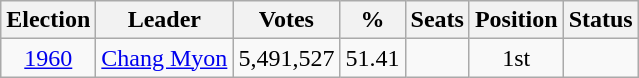<table class="wikitable" style="text-align:center">
<tr>
<th>Election</th>
<th>Leader</th>
<th>Votes</th>
<th>%</th>
<th>Seats</th>
<th>Position</th>
<th>Status</th>
</tr>
<tr>
<td><a href='#'>1960</a></td>
<td><a href='#'>Chang Myon</a></td>
<td>5,491,527</td>
<td>51.41</td>
<td></td>
<td>1st</td>
<td></td>
</tr>
</table>
